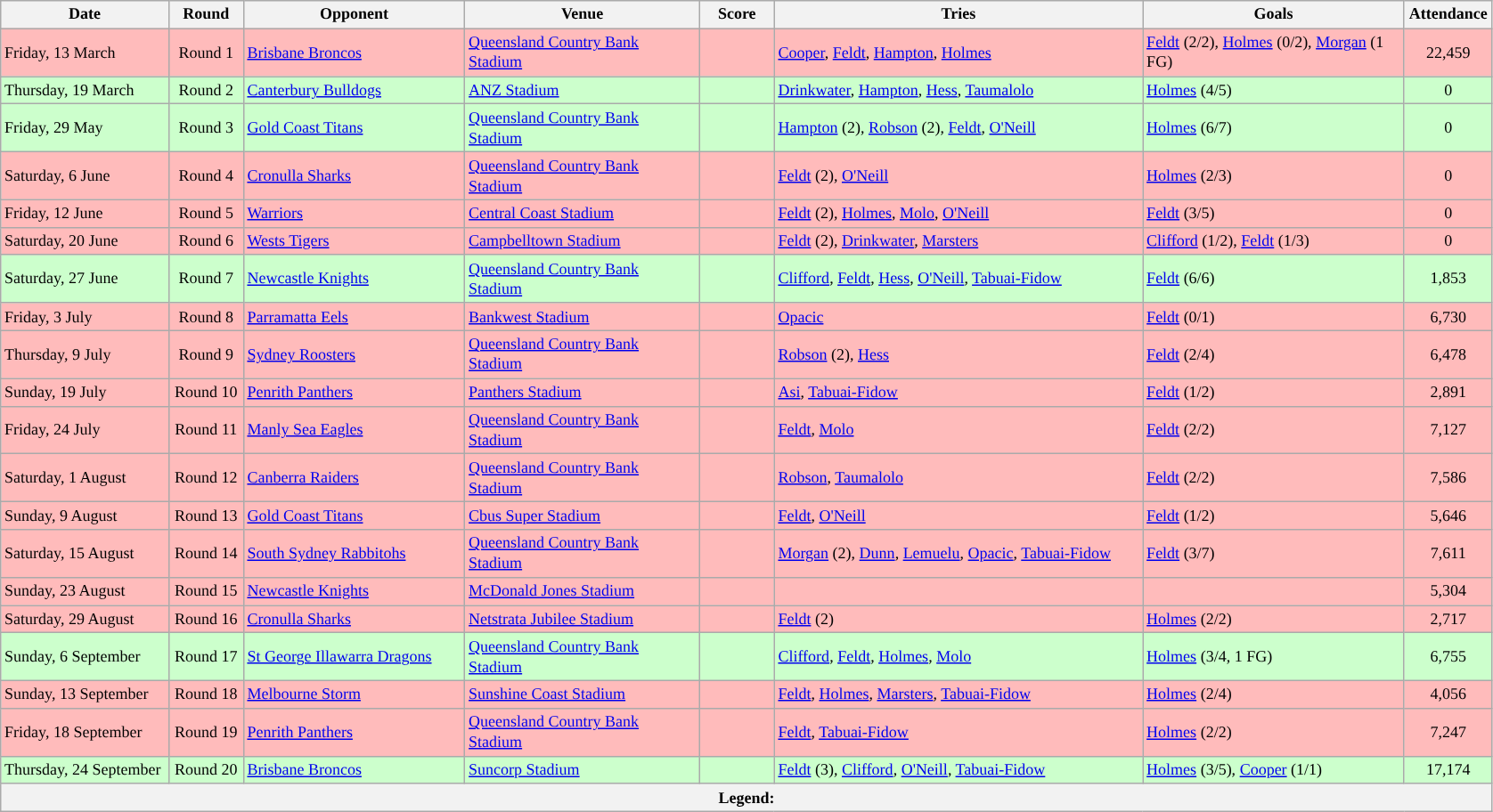<table class="wikitable" style="font-size:75%;">
<tr>
<th style="width:120px;">Date</th>
<th style="width:50px;">Round</th>
<th style="width:160px;">Opponent</th>
<th style="width:170px;">Venue</th>
<th style="width:50px;">Score</th>
<th style="width:270px;">Tries</th>
<th style="width:190px;">Goals</th>
<th style="width:60px;">Attendance</th>
</tr>
<tr style="background:#FFBBBB">
<td>Friday, 13 March</td>
<td style="text-align:center;">Round 1</td>
<td> <a href='#'>Brisbane Broncos</a></td>
<td><a href='#'>Queensland Country Bank Stadium</a></td>
<td style="text-align:center;"></td>
<td><a href='#'>Cooper</a>, <a href='#'>Feldt</a>, <a href='#'>Hampton</a>, <a href='#'>Holmes</a></td>
<td><a href='#'>Feldt</a> (2/2), <a href='#'>Holmes</a> (0/2), <a href='#'>Morgan</a> (1 FG)</td>
<td style="text-align:center;">22,459</td>
</tr>
<tr style="background:#CCFFCC">
<td>Thursday, 19 March</td>
<td style="text-align:center;">Round 2</td>
<td> <a href='#'>Canterbury Bulldogs</a></td>
<td><a href='#'>ANZ Stadium</a></td>
<td style="text-align:center;"></td>
<td><a href='#'>Drinkwater</a>, <a href='#'>Hampton</a>, <a href='#'>Hess</a>, <a href='#'>Taumalolo</a></td>
<td><a href='#'>Holmes</a> (4/5)</td>
<td style="text-align:center;">0</td>
</tr>
<tr style="background:#CCFFCC">
<td>Friday, 29 May</td>
<td style="text-align:center;">Round 3</td>
<td> <a href='#'>Gold Coast Titans</a></td>
<td><a href='#'>Queensland Country Bank Stadium</a></td>
<td style="text-align:center;"></td>
<td><a href='#'>Hampton</a> (2), <a href='#'>Robson</a> (2), <a href='#'>Feldt</a>, <a href='#'>O'Neill</a></td>
<td><a href='#'>Holmes</a> (6/7)</td>
<td style="text-align:center;">0</td>
</tr>
<tr style="background:#FFBBBB">
<td>Saturday, 6 June</td>
<td style="text-align:center;">Round 4</td>
<td> <a href='#'>Cronulla Sharks</a></td>
<td><a href='#'>Queensland Country Bank Stadium</a></td>
<td style="text-align:center;"></td>
<td><a href='#'>Feldt</a> (2), <a href='#'>O'Neill</a></td>
<td><a href='#'>Holmes</a> (2/3)</td>
<td style="text-align:center;">0</td>
</tr>
<tr style="background:#FFBBBB">
<td>Friday, 12 June</td>
<td style="text-align:center;">Round 5</td>
<td> <a href='#'>Warriors</a></td>
<td><a href='#'>Central Coast Stadium</a></td>
<td style="text-align:center;"></td>
<td><a href='#'>Feldt</a> (2), <a href='#'>Holmes</a>, <a href='#'>Molo</a>, <a href='#'>O'Neill</a></td>
<td><a href='#'>Feldt</a> (3/5)</td>
<td style="text-align:center;">0</td>
</tr>
<tr style="background:#FFBBBB">
<td>Saturday, 20 June</td>
<td style="text-align:center;">Round 6</td>
<td> <a href='#'>Wests Tigers</a></td>
<td><a href='#'>Campbelltown Stadium</a></td>
<td style="text-align:center;"></td>
<td><a href='#'>Feldt</a> (2), <a href='#'>Drinkwater</a>, <a href='#'>Marsters</a></td>
<td><a href='#'>Clifford</a> (1/2), <a href='#'>Feldt</a> (1/3)</td>
<td style="text-align:center;">0</td>
</tr>
<tr style="background:#CCFFCC">
<td>Saturday, 27 June</td>
<td style="text-align:center;">Round 7</td>
<td> <a href='#'>Newcastle Knights</a></td>
<td><a href='#'>Queensland Country Bank Stadium</a></td>
<td style="text-align:center;"></td>
<td><a href='#'>Clifford</a>, <a href='#'>Feldt</a>, <a href='#'>Hess</a>, <a href='#'>O'Neill</a>, <a href='#'>Tabuai-Fidow</a></td>
<td><a href='#'>Feldt</a> (6/6)</td>
<td style="text-align:center;">1,853</td>
</tr>
<tr style="background:#FFBBBB">
<td>Friday, 3 July</td>
<td style="text-align:center;">Round 8</td>
<td> <a href='#'>Parramatta Eels</a></td>
<td><a href='#'>Bankwest Stadium</a></td>
<td style="text-align:center;"></td>
<td><a href='#'>Opacic</a></td>
<td><a href='#'>Feldt</a> (0/1)</td>
<td style="text-align:center;">6,730</td>
</tr>
<tr style="background:#FFBBBB">
<td>Thursday, 9 July</td>
<td style="text-align:center;">Round 9</td>
<td> <a href='#'>Sydney Roosters</a></td>
<td><a href='#'>Queensland Country Bank Stadium</a></td>
<td style="text-align:center;"></td>
<td><a href='#'>Robson</a> (2), <a href='#'>Hess</a></td>
<td><a href='#'>Feldt</a> (2/4)</td>
<td style="text-align:center;">6,478</td>
</tr>
<tr style="background:#FFBBBB">
<td>Sunday, 19 July</td>
<td style="text-align:center;">Round 10</td>
<td> <a href='#'>Penrith Panthers</a></td>
<td><a href='#'>Panthers Stadium</a></td>
<td style="text-align:center;"></td>
<td><a href='#'>Asi</a>, <a href='#'>Tabuai-Fidow</a></td>
<td><a href='#'>Feldt</a> (1/2)</td>
<td style="text-align:center;">2,891</td>
</tr>
<tr style="background:#FFBBBB">
<td>Friday, 24 July</td>
<td style="text-align:center;">Round 11</td>
<td> <a href='#'>Manly Sea Eagles</a></td>
<td><a href='#'>Queensland Country Bank Stadium</a></td>
<td style="text-align:center;"></td>
<td><a href='#'>Feldt</a>, <a href='#'>Molo</a></td>
<td><a href='#'>Feldt</a> (2/2)</td>
<td style="text-align:center;">7,127</td>
</tr>
<tr style="background:#FFBBBB">
<td>Saturday, 1 August</td>
<td style="text-align:center;">Round 12</td>
<td> <a href='#'>Canberra Raiders</a></td>
<td><a href='#'>Queensland Country Bank Stadium</a></td>
<td style="text-align:center;"></td>
<td><a href='#'>Robson</a>, <a href='#'>Taumalolo</a></td>
<td><a href='#'>Feldt</a> (2/2)</td>
<td style="text-align:center;">7,586</td>
</tr>
<tr style="background:#FFBBBB">
<td>Sunday, 9 August</td>
<td style="text-align:center;">Round 13</td>
<td> <a href='#'>Gold Coast Titans</a></td>
<td><a href='#'>Cbus Super Stadium</a></td>
<td style="text-align:center;"></td>
<td><a href='#'>Feldt</a>, <a href='#'>O'Neill</a></td>
<td><a href='#'>Feldt</a> (1/2)</td>
<td style="text-align:center;">5,646</td>
</tr>
<tr style="background:#FFBBBB">
<td>Saturday, 15 August</td>
<td style="text-align:center;">Round 14</td>
<td> <a href='#'>South Sydney Rabbitohs</a></td>
<td><a href='#'>Queensland Country Bank Stadium</a></td>
<td style="text-align:center;"></td>
<td><a href='#'>Morgan</a> (2), <a href='#'>Dunn</a>, <a href='#'>Lemuelu</a>, <a href='#'>Opacic</a>, <a href='#'>Tabuai-Fidow</a></td>
<td><a href='#'>Feldt</a> (3/7)</td>
<td style="text-align:center;">7,611</td>
</tr>
<tr style="background:#FFBBBB">
<td>Sunday, 23 August</td>
<td style="text-align:center;">Round 15</td>
<td> <a href='#'>Newcastle Knights</a></td>
<td><a href='#'>McDonald Jones Stadium</a></td>
<td style="text-align:center;"></td>
<td></td>
<td></td>
<td style="text-align:center;">5,304</td>
</tr>
<tr style="background:#FFBBBB">
<td>Saturday, 29 August</td>
<td style="text-align:center;">Round 16</td>
<td> <a href='#'>Cronulla Sharks</a></td>
<td><a href='#'>Netstrata Jubilee Stadium</a></td>
<td style="text-align:center;"></td>
<td><a href='#'>Feldt</a> (2)</td>
<td><a href='#'>Holmes</a> (2/2)</td>
<td style="text-align:center;">2,717</td>
</tr>
<tr style="background:#CCFFCC">
<td>Sunday, 6 September</td>
<td style="text-align:center;">Round 17</td>
<td> <a href='#'>St George Illawarra Dragons</a></td>
<td><a href='#'>Queensland Country Bank Stadium</a></td>
<td style="text-align:center;"></td>
<td><a href='#'>Clifford</a>, <a href='#'>Feldt</a>, <a href='#'>Holmes</a>, <a href='#'>Molo</a></td>
<td><a href='#'>Holmes</a> (3/4, 1 FG)</td>
<td style="text-align:center;">6,755</td>
</tr>
<tr style="background:#FFBBBB">
<td>Sunday, 13 September</td>
<td style="text-align:center;">Round 18</td>
<td> <a href='#'>Melbourne Storm</a></td>
<td><a href='#'>Sunshine Coast Stadium</a></td>
<td style="text-align:center;"></td>
<td><a href='#'>Feldt</a>, <a href='#'>Holmes</a>, <a href='#'>Marsters</a>, <a href='#'>Tabuai-Fidow</a></td>
<td><a href='#'>Holmes</a> (2/4)</td>
<td style="text-align:center;">4,056</td>
</tr>
<tr style="background:#FFBBBB">
<td>Friday, 18 September</td>
<td style="text-align:center;">Round 19</td>
<td> <a href='#'>Penrith Panthers</a></td>
<td><a href='#'>Queensland Country Bank Stadium</a></td>
<td style="text-align:center;"></td>
<td><a href='#'>Feldt</a>, <a href='#'>Tabuai-Fidow</a></td>
<td><a href='#'>Holmes</a> (2/2)</td>
<td style="text-align:center;">7,247</td>
</tr>
<tr style="background:#CCFFCC">
<td>Thursday, 24 September</td>
<td style="text-align:center;">Round 20</td>
<td> <a href='#'>Brisbane Broncos</a></td>
<td><a href='#'>Suncorp Stadium</a></td>
<td style="text-align:center;"></td>
<td><a href='#'>Feldt</a> (3), <a href='#'>Clifford</a>, <a href='#'>O'Neill</a>, <a href='#'>Tabuai-Fidow</a></td>
<td><a href='#'>Holmes</a> (3/5), <a href='#'>Cooper</a> (1/1)</td>
<td style="text-align:center;">17,174</td>
</tr>
<tr>
<th colspan="11"><strong>Legend</strong>:    </th>
</tr>
</table>
